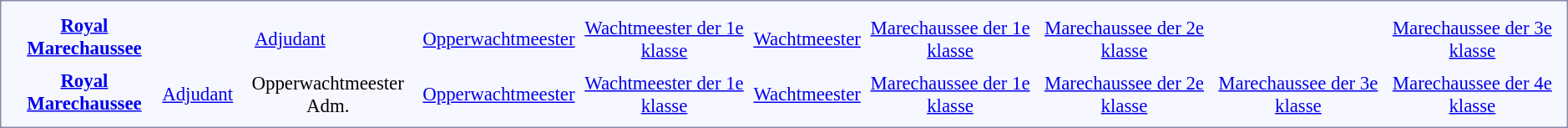<table style="border:1px solid #8888aa; background-color:#f7f8ff; padding:5px; font-size:95%; margin: 0px 12px 12px 0px;">
<tr style="text-align:center;">
<td rowspan=2><strong> <a href='#'>Royal Marechaussee</a></strong><br></td>
<td colspan=8></td>
<td colspan=2></td>
<td colspan=6></td>
<td colspan=6></td>
<td colspan=4></td>
<td colspan=2></td>
<td colspan=6 rowspan=2></td>
<td colspan=2></td>
</tr>
<tr style="text-align:center;">
<td colspan=8><a href='#'>Adjudant</a></td>
<td colspan=2><a href='#'>Opperwachtmeester</a></td>
<td colspan=6><a href='#'>Wachtmeester der 1e klasse</a></td>
<td colspan=6><a href='#'>Wachtmeester</a></td>
<td colspan=4><a href='#'>Marechaussee der 1e klasse</a></td>
<td colspan=2><a href='#'>Marechaussee der 2e klasse</a></td>
<td colspan=2><a href='#'>Marechaussee der 3e klasse</a></td>
</tr>
<tr style="text-align:center;">
<td rowspan=2><strong> <a href='#'>Royal Marechaussee</a></strong><br></td>
<td colspan=6></td>
<td colspan=2></td>
<td colspan=2></td>
<td colspan=6></td>
<td colspan=6></td>
<td colspan=4></td>
<td colspan=2></td>
<td colspan=6></td>
<td colspan=2></td>
</tr>
<tr style="text-align:center;">
<td colspan=6><a href='#'>Adjudant</a></td>
<td colspan=2>Opperwachtmeester Adm.</td>
<td colspan=2><a href='#'>Opperwachtmeester</a></td>
<td colspan=6><a href='#'>Wachtmeester der 1e klasse</a></td>
<td colspan=6><a href='#'>Wachtmeester</a></td>
<td colspan=4><a href='#'>Marechaussee der 1e klasse</a></td>
<td colspan=2><a href='#'>Marechaussee der 2e klasse</a></td>
<td colspan=6><a href='#'>Marechaussee der 3e klasse</a></td>
<td colspan=2><a href='#'>Marechaussee der 4e klasse</a><br></td>
</tr>
</table>
